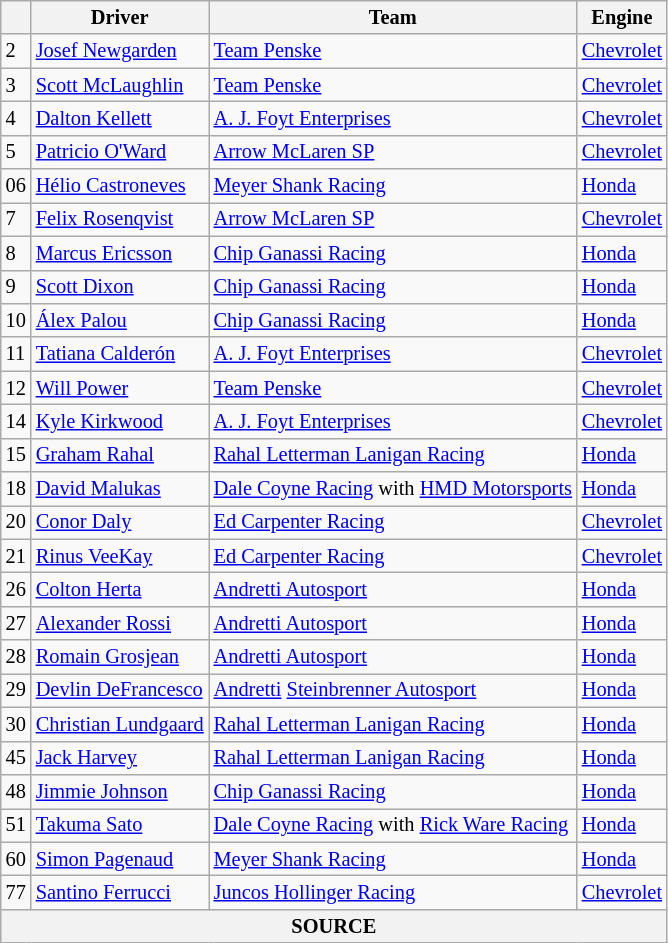<table class="wikitable" style="font-size: 85%;">
<tr>
<th align=center></th>
<th>Driver</th>
<th>Team</th>
<th>Engine</th>
</tr>
<tr>
<td>2</td>
<td> <a href='#'>Josef Newgarden</a> <strong></strong></td>
<td><a href='#'>Team Penske</a></td>
<td><a href='#'>Chevrolet</a></td>
</tr>
<tr>
<td>3</td>
<td> <a href='#'>Scott McLaughlin</a></td>
<td><a href='#'>Team Penske</a></td>
<td><a href='#'>Chevrolet</a></td>
</tr>
<tr>
<td>4</td>
<td> <a href='#'>Dalton Kellett</a></td>
<td><a href='#'>A. J. Foyt Enterprises</a></td>
<td><a href='#'>Chevrolet</a></td>
</tr>
<tr>
<td>5</td>
<td> <a href='#'>Patricio O'Ward</a> <strong></strong></td>
<td><a href='#'>Arrow McLaren SP</a></td>
<td><a href='#'>Chevrolet</a></td>
</tr>
<tr>
<td>06</td>
<td> <a href='#'>Hélio Castroneves</a> <strong></strong></td>
<td><a href='#'>Meyer Shank Racing</a></td>
<td><a href='#'>Honda</a></td>
</tr>
<tr>
<td>7</td>
<td> <a href='#'>Felix Rosenqvist</a></td>
<td><a href='#'>Arrow McLaren SP</a></td>
<td><a href='#'>Chevrolet</a></td>
</tr>
<tr>
<td>8</td>
<td> <a href='#'>Marcus Ericsson</a> <strong></strong></td>
<td><a href='#'>Chip Ganassi Racing</a></td>
<td><a href='#'>Honda</a></td>
</tr>
<tr>
<td>9</td>
<td> <a href='#'>Scott Dixon</a> <strong></strong></td>
<td><a href='#'>Chip Ganassi Racing</a></td>
<td><a href='#'>Honda</a></td>
</tr>
<tr>
<td>10</td>
<td> <a href='#'>Álex Palou</a></td>
<td><a href='#'>Chip Ganassi Racing</a></td>
<td><a href='#'>Honda</a></td>
</tr>
<tr>
<td>11</td>
<td> <a href='#'>Tatiana Calderón</a> <strong></strong></td>
<td><a href='#'>A. J. Foyt Enterprises</a></td>
<td><a href='#'>Chevrolet</a></td>
</tr>
<tr>
<td>12</td>
<td> <a href='#'>Will Power</a> <strong></strong></td>
<td><a href='#'>Team Penske</a></td>
<td><a href='#'>Chevrolet</a></td>
</tr>
<tr>
<td>14</td>
<td> <a href='#'>Kyle Kirkwood</a> <strong></strong></td>
<td><a href='#'>A. J. Foyt Enterprises</a></td>
<td><a href='#'>Chevrolet</a></td>
</tr>
<tr>
<td>15</td>
<td> <a href='#'>Graham Rahal</a> <strong></strong></td>
<td><a href='#'>Rahal Letterman Lanigan Racing</a></td>
<td><a href='#'>Honda</a></td>
</tr>
<tr>
<td>18</td>
<td> <a href='#'>David Malukas</a> <strong></strong></td>
<td><a href='#'>Dale Coyne Racing</a> with <a href='#'>HMD Motorsports</a></td>
<td><a href='#'>Honda</a></td>
</tr>
<tr>
<td>20</td>
<td> <a href='#'>Conor Daly</a></td>
<td><a href='#'>Ed Carpenter Racing</a></td>
<td><a href='#'>Chevrolet</a></td>
</tr>
<tr>
<td>21</td>
<td> <a href='#'>Rinus VeeKay</a></td>
<td><a href='#'>Ed Carpenter Racing</a></td>
<td><a href='#'>Chevrolet</a></td>
</tr>
<tr>
<td>26</td>
<td> <a href='#'>Colton Herta</a></td>
<td><a href='#'>Andretti Autosport</a></td>
<td><a href='#'>Honda</a></td>
</tr>
<tr>
<td>27</td>
<td> <a href='#'>Alexander Rossi</a></td>
<td><a href='#'>Andretti Autosport</a></td>
<td><a href='#'>Honda</a></td>
</tr>
<tr>
<td>28</td>
<td> <a href='#'>Romain Grosjean</a></td>
<td><a href='#'>Andretti Autosport</a></td>
<td><a href='#'>Honda</a></td>
</tr>
<tr>
<td>29</td>
<td> <a href='#'>Devlin DeFrancesco</a> <strong></strong></td>
<td><a href='#'>Andretti</a> <a href='#'>Steinbrenner Autosport</a></td>
<td><a href='#'>Honda</a></td>
</tr>
<tr>
<td>30</td>
<td> <a href='#'>Christian Lundgaard</a> <strong></strong></td>
<td><a href='#'>Rahal Letterman Lanigan Racing</a></td>
<td><a href='#'>Honda</a></td>
</tr>
<tr>
<td>45</td>
<td> <a href='#'>Jack Harvey</a></td>
<td><a href='#'>Rahal Letterman Lanigan Racing</a></td>
<td><a href='#'>Honda</a></td>
</tr>
<tr>
<td>48</td>
<td> <a href='#'>Jimmie Johnson</a></td>
<td><a href='#'>Chip Ganassi Racing</a></td>
<td><a href='#'>Honda</a></td>
</tr>
<tr>
<td>51</td>
<td> <a href='#'>Takuma Sato</a></td>
<td><a href='#'>Dale Coyne Racing</a> with <a href='#'>Rick Ware Racing</a></td>
<td><a href='#'>Honda</a></td>
</tr>
<tr>
<td>60</td>
<td> <a href='#'>Simon Pagenaud</a> <strong></strong></td>
<td><a href='#'>Meyer Shank Racing</a></td>
<td><a href='#'>Honda</a></td>
</tr>
<tr>
<td>77</td>
<td> <a href='#'>Santino Ferrucci</a></td>
<td><a href='#'>Juncos Hollinger Racing</a></td>
<td><a href='#'>Chevrolet</a></td>
</tr>
<tr>
<th colspan=4>SOURCE </th>
</tr>
</table>
